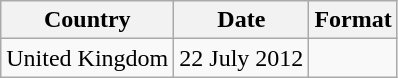<table class="wikitable plainrowheaders">
<tr>
<th scope="col">Country</th>
<th scope="col">Date</th>
<th scope="col">Format</th>
</tr>
<tr>
<td>United Kingdom</td>
<td>22 July 2012</td>
<td></td>
</tr>
</table>
